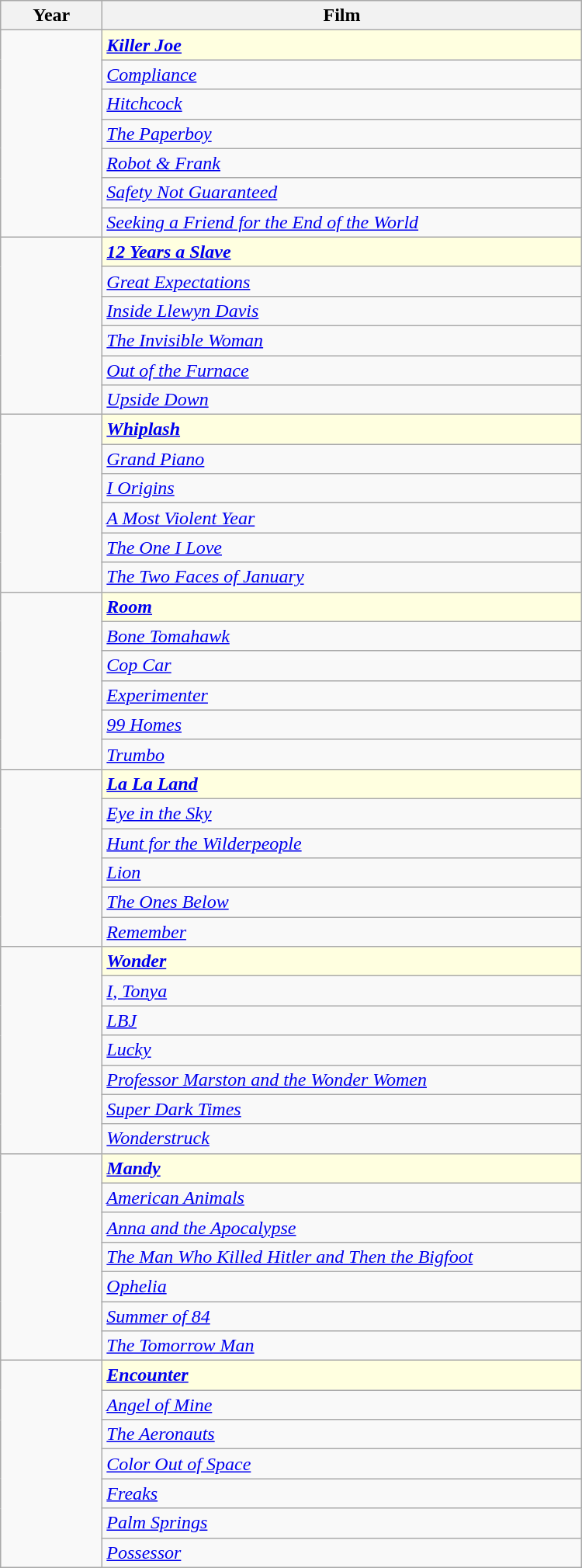<table width="500" align="centre" class="wikitable">
<tr>
<th width="80">Year</th>
<th>Film</th>
</tr>
<tr>
<td rowspan=7></td>
<td style="background:lightyellow"><strong><em><a href='#'>Killer Joe</a></em></strong></td>
</tr>
<tr>
<td><em><a href='#'>Compliance</a></em></td>
</tr>
<tr>
<td><em><a href='#'>Hitchcock</a></em></td>
</tr>
<tr>
<td><em><a href='#'>The Paperboy</a></em></td>
</tr>
<tr>
<td><em><a href='#'>Robot & Frank</a></em></td>
</tr>
<tr>
<td><em><a href='#'>Safety Not Guaranteed</a></em></td>
</tr>
<tr>
<td><em><a href='#'>Seeking a Friend for the End of the World</a></em></td>
</tr>
<tr>
<td rowspan=6></td>
<td style="background:lightyellow"><strong><em><a href='#'>12 Years a Slave</a></em></strong></td>
</tr>
<tr>
<td><em><a href='#'>Great Expectations</a></em></td>
</tr>
<tr>
<td><em><a href='#'>Inside Llewyn Davis</a></em></td>
</tr>
<tr>
<td><em><a href='#'>The Invisible Woman</a></em></td>
</tr>
<tr>
<td><em><a href='#'>Out of the Furnace</a></em></td>
</tr>
<tr>
<td><em><a href='#'>Upside Down</a></em></td>
</tr>
<tr>
<td rowspan=6></td>
<td style="background:lightyellow"><strong><em><a href='#'>Whiplash</a></em></strong></td>
</tr>
<tr>
<td><em><a href='#'>Grand Piano</a></em></td>
</tr>
<tr>
<td><em><a href='#'>I Origins</a></em></td>
</tr>
<tr>
<td><em><a href='#'>A Most Violent Year</a></em></td>
</tr>
<tr>
<td><em><a href='#'>The One I Love</a></em></td>
</tr>
<tr>
<td><em><a href='#'>The Two Faces of January</a></em></td>
</tr>
<tr>
<td rowspan=6></td>
<td style="background:lightyellow"><strong><em><a href='#'>Room</a></em></strong></td>
</tr>
<tr>
<td><em><a href='#'>Bone Tomahawk</a></em></td>
</tr>
<tr>
<td><em><a href='#'>Cop Car</a></em></td>
</tr>
<tr>
<td><em><a href='#'>Experimenter</a></em></td>
</tr>
<tr>
<td><em><a href='#'>99 Homes</a></em></td>
</tr>
<tr>
<td><em><a href='#'>Trumbo</a></em></td>
</tr>
<tr>
<td rowspan=6></td>
<td style="background:lightyellow"><strong><em><a href='#'>La La Land</a></em></strong></td>
</tr>
<tr>
<td><em><a href='#'>Eye in the Sky</a></em></td>
</tr>
<tr>
<td><em><a href='#'>Hunt for the Wilderpeople</a></em></td>
</tr>
<tr>
<td><em><a href='#'>Lion</a></em></td>
</tr>
<tr>
<td><em><a href='#'>The Ones Below</a></em></td>
</tr>
<tr>
<td><em><a href='#'>Remember</a></em></td>
</tr>
<tr>
<td rowspan=7></td>
<td style="background:lightyellow"><strong><em><a href='#'>Wonder</a></em></strong></td>
</tr>
<tr>
<td><em><a href='#'>I, Tonya</a></em></td>
</tr>
<tr>
<td><em><a href='#'>LBJ</a></em></td>
</tr>
<tr>
<td><em><a href='#'>Lucky</a></em></td>
</tr>
<tr>
<td><em><a href='#'>Professor Marston and the Wonder Women</a></em></td>
</tr>
<tr>
<td><em><a href='#'>Super Dark Times</a></em></td>
</tr>
<tr>
<td><em><a href='#'>Wonderstruck</a></em></td>
</tr>
<tr>
<td rowspan=7></td>
<td style="background:lightyellow"><strong><em><a href='#'>Mandy</a></em></strong></td>
</tr>
<tr>
<td><em><a href='#'>American Animals</a></em></td>
</tr>
<tr>
<td><em><a href='#'>Anna and the Apocalypse</a></em></td>
</tr>
<tr>
<td><em><a href='#'>The Man Who Killed Hitler and Then the Bigfoot</a></em></td>
</tr>
<tr>
<td><em><a href='#'>Ophelia</a></em></td>
</tr>
<tr>
<td><em><a href='#'>Summer of 84</a></em></td>
</tr>
<tr>
<td><em><a href='#'>The Tomorrow Man</a></em></td>
</tr>
<tr>
<td rowspan=7></td>
<td style="background:lightyellow"><strong><em><a href='#'>Encounter</a></em></strong></td>
</tr>
<tr>
<td><em><a href='#'>Angel of Mine</a></em></td>
</tr>
<tr>
<td><em><a href='#'>The Aeronauts</a></em></td>
</tr>
<tr>
<td><em><a href='#'>Color Out of Space</a></em></td>
</tr>
<tr>
<td><em><a href='#'>Freaks</a></em></td>
</tr>
<tr>
<td><em><a href='#'>Palm Springs</a></em></td>
</tr>
<tr>
<td><em><a href='#'>Possessor</a></em></td>
</tr>
</table>
